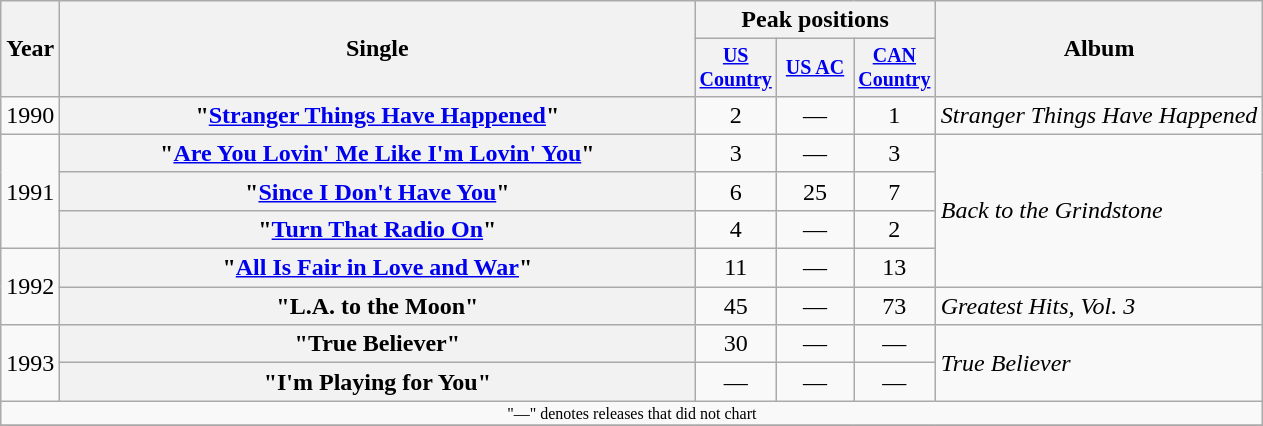<table class="wikitable plainrowheaders" style="text-align:center;">
<tr>
<th rowspan="2">Year</th>
<th rowspan="2" style="width:26em;">Single</th>
<th colspan="3">Peak positions</th>
<th rowspan="2">Album</th>
</tr>
<tr style="font-size:smaller;">
<th width="45"><a href='#'>US Country</a><br></th>
<th width="45"><a href='#'>US AC</a><br></th>
<th width="45"><a href='#'>CAN Country</a><br></th>
</tr>
<tr>
<td>1990</td>
<th scope="row">"<a href='#'>Stranger Things Have Happened</a>"</th>
<td>2</td>
<td>—</td>
<td>1</td>
<td align="left"><em>Stranger Things Have Happened</em></td>
</tr>
<tr>
<td rowspan="3">1991</td>
<th scope="row">"<a href='#'>Are You Lovin' Me Like I'm Lovin' You</a>"</th>
<td>3</td>
<td>—</td>
<td>3</td>
<td align="left" rowspan="4"><em>Back to the Grindstone</em></td>
</tr>
<tr>
<th scope="row">"<a href='#'>Since I Don't Have You</a>"</th>
<td>6</td>
<td>25</td>
<td>7</td>
</tr>
<tr>
<th scope="row">"<a href='#'>Turn That Radio On</a>"</th>
<td>4</td>
<td>—</td>
<td>2</td>
</tr>
<tr>
<td rowspan="2">1992</td>
<th scope="row">"<a href='#'>All Is Fair in Love and War</a>"</th>
<td>11</td>
<td>—</td>
<td>13</td>
</tr>
<tr>
<th scope="row">"L.A. to the Moon"</th>
<td>45</td>
<td>—</td>
<td>73</td>
<td align="left"><em>Greatest Hits, Vol. 3</em></td>
</tr>
<tr>
<td rowspan="2">1993</td>
<th scope="row">"True Believer"</th>
<td>30</td>
<td>—</td>
<td>—</td>
<td align="left" rowspan="2"><em>True Believer</em></td>
</tr>
<tr>
<th scope="row">"I'm Playing for You"</th>
<td>—</td>
<td>—</td>
<td>—</td>
</tr>
<tr>
<td colspan="6" style="font-size:8pt">"—" denotes releases that did not chart</td>
</tr>
<tr>
</tr>
</table>
